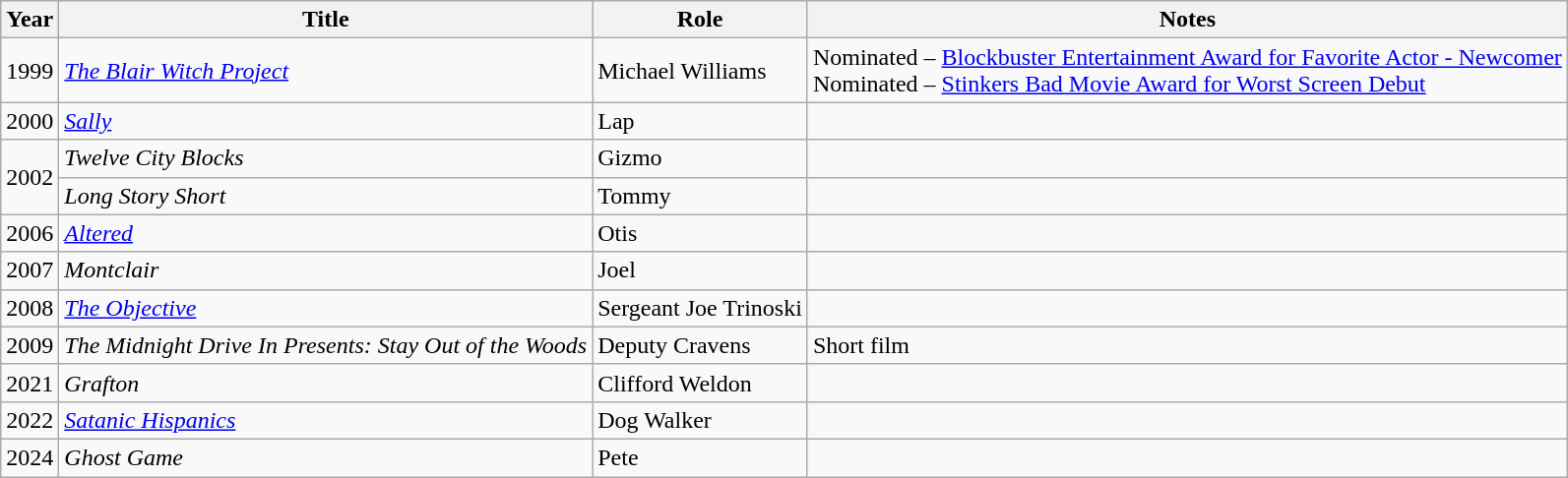<table class="wikitable sortable">
<tr>
<th>Year</th>
<th>Title</th>
<th>Role</th>
<th>Notes</th>
</tr>
<tr>
<td>1999</td>
<td><em><a href='#'>The Blair Witch Project</a></em></td>
<td>Michael Williams</td>
<td>Nominated – <a href='#'>Blockbuster Entertainment Award for Favorite Actor - Newcomer</a><br>Nominated – <a href='#'>Stinkers Bad Movie Award for Worst Screen Debut</a> </td>
</tr>
<tr>
<td>2000</td>
<td><em><a href='#'>Sally</a></em></td>
<td>Lap</td>
<td></td>
</tr>
<tr>
<td rowspan="2">2002</td>
<td><em>Twelve City Blocks</em></td>
<td>Gizmo</td>
<td></td>
</tr>
<tr>
<td><em>Long Story Short</em></td>
<td>Tommy</td>
<td></td>
</tr>
<tr>
<td>2006</td>
<td><em><a href='#'>Altered</a></em></td>
<td>Otis</td>
<td></td>
</tr>
<tr>
<td>2007</td>
<td><em>Montclair</em></td>
<td>Joel</td>
<td></td>
</tr>
<tr>
<td>2008</td>
<td><em><a href='#'>The Objective</a></em></td>
<td>Sergeant Joe Trinoski</td>
<td></td>
</tr>
<tr>
<td>2009</td>
<td><em>The Midnight Drive In Presents: Stay Out of the Woods</em></td>
<td>Deputy Cravens</td>
<td>Short film</td>
</tr>
<tr>
<td>2021</td>
<td><em>Grafton</em></td>
<td>Clifford Weldon</td>
<td></td>
</tr>
<tr>
<td>2022</td>
<td><em><a href='#'>Satanic Hispanics</a></em></td>
<td>Dog Walker</td>
<td></td>
</tr>
<tr>
<td>2024</td>
<td><em>Ghost Game</em></td>
<td>Pete</td>
<td></td>
</tr>
</table>
